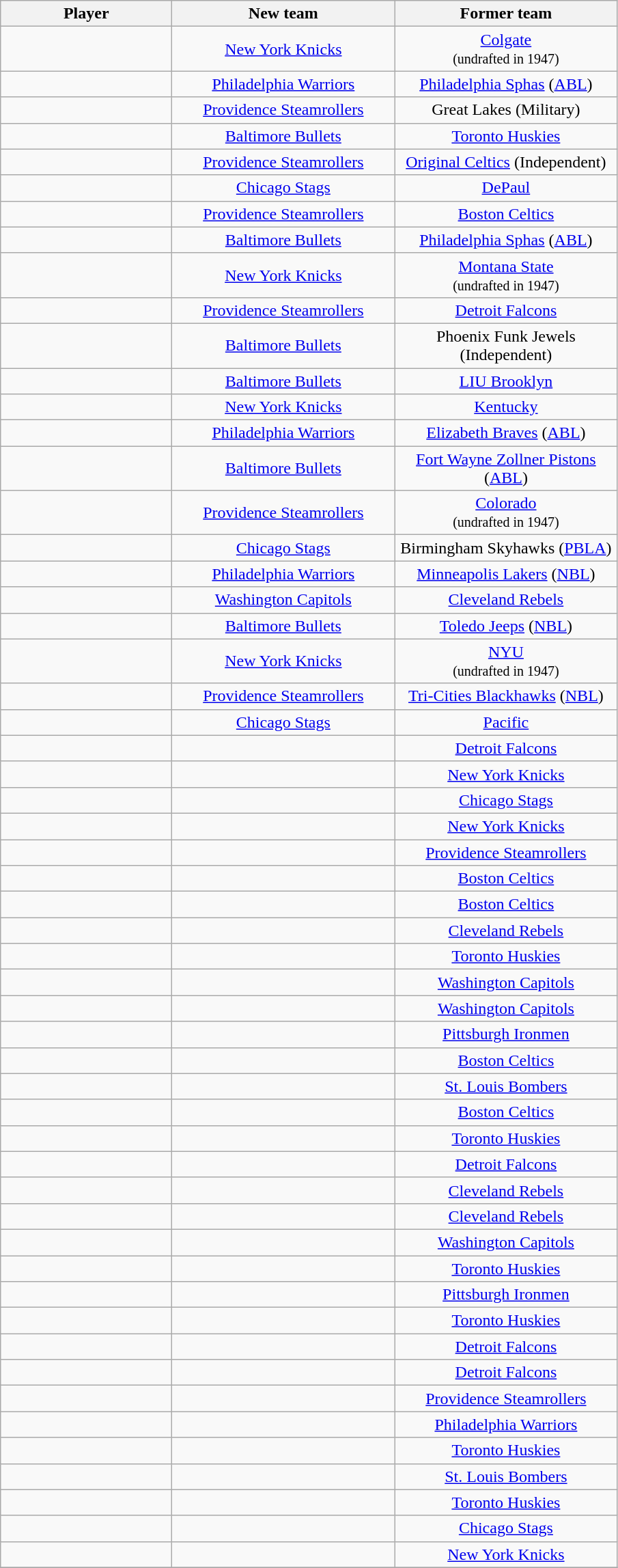<table class="wikitable sortable" style="text-align:center">
<tr>
<th style="width:160px">Player</th>
<th style="width:210px">New team</th>
<th style="width:210px">Former team</th>
</tr>
<tr>
<td align="left"></td>
<td><a href='#'>New York Knicks</a></td>
<td><a href='#'>Colgate</a> <br> <small> (undrafted in 1947) </small></td>
</tr>
<tr>
<td align="left"></td>
<td><a href='#'>Philadelphia Warriors</a></td>
<td><a href='#'>Philadelphia Sphas</a> (<a href='#'>ABL</a>)</td>
</tr>
<tr>
<td align="left"></td>
<td><a href='#'>Providence Steamrollers</a></td>
<td>Great Lakes (Military)</td>
</tr>
<tr>
<td align="left"></td>
<td><a href='#'>Baltimore Bullets</a></td>
<td><a href='#'>Toronto Huskies</a></td>
</tr>
<tr>
<td align="left"></td>
<td><a href='#'>Providence Steamrollers</a></td>
<td><a href='#'>Original Celtics</a> (Independent)</td>
</tr>
<tr>
<td align="left"></td>
<td><a href='#'>Chicago Stags</a></td>
<td><a href='#'>DePaul</a></td>
</tr>
<tr>
<td align="left"></td>
<td><a href='#'>Providence Steamrollers</a></td>
<td><a href='#'>Boston Celtics</a></td>
</tr>
<tr>
<td align="left"></td>
<td><a href='#'>Baltimore Bullets</a></td>
<td><a href='#'>Philadelphia Sphas</a> (<a href='#'>ABL</a>)</td>
</tr>
<tr>
<td align="left"></td>
<td><a href='#'>New York Knicks</a></td>
<td><a href='#'>Montana State</a> <br> <small> (undrafted in 1947) </small></td>
</tr>
<tr>
<td align="left"></td>
<td><a href='#'>Providence Steamrollers</a></td>
<td><a href='#'>Detroit Falcons</a></td>
</tr>
<tr>
<td align="left"></td>
<td><a href='#'>Baltimore Bullets</a></td>
<td>Phoenix Funk Jewels (Independent)</td>
</tr>
<tr>
<td align="left"></td>
<td><a href='#'>Baltimore Bullets</a></td>
<td><a href='#'>LIU Brooklyn</a></td>
</tr>
<tr>
<td align="left"></td>
<td><a href='#'>New York Knicks</a></td>
<td><a href='#'>Kentucky</a></td>
</tr>
<tr>
<td align="left"></td>
<td><a href='#'>Philadelphia Warriors</a></td>
<td><a href='#'>Elizabeth Braves</a> (<a href='#'>ABL</a>)</td>
</tr>
<tr>
<td align="left"></td>
<td><a href='#'>Baltimore Bullets</a></td>
<td><a href='#'>Fort Wayne Zollner Pistons</a> (<a href='#'>ABL</a>)</td>
</tr>
<tr>
<td align="left"></td>
<td><a href='#'>Providence Steamrollers</a></td>
<td><a href='#'>Colorado</a> <br> <small> (undrafted in 1947) </small></td>
</tr>
<tr>
<td align="left"></td>
<td><a href='#'>Chicago Stags</a></td>
<td>Birmingham Skyhawks (<a href='#'>PBLA</a>)</td>
</tr>
<tr>
<td align="left"></td>
<td><a href='#'>Philadelphia Warriors</a></td>
<td><a href='#'>Minneapolis Lakers</a> (<a href='#'>NBL</a>)</td>
</tr>
<tr>
<td align="left"></td>
<td><a href='#'>Washington Capitols</a></td>
<td><a href='#'>Cleveland Rebels</a></td>
</tr>
<tr>
<td align="left"></td>
<td><a href='#'>Baltimore Bullets</a></td>
<td><a href='#'>Toledo Jeeps</a> (<a href='#'>NBL</a>)</td>
</tr>
<tr>
<td align="left"></td>
<td><a href='#'>New York Knicks</a></td>
<td><a href='#'>NYU</a> <br> <small> (undrafted in 1947) </small></td>
</tr>
<tr>
<td align="left"></td>
<td><a href='#'>Providence Steamrollers</a></td>
<td><a href='#'>Tri-Cities Blackhawks</a> (<a href='#'>NBL</a>)</td>
</tr>
<tr>
<td align="left"></td>
<td><a href='#'>Chicago Stags</a></td>
<td><a href='#'>Pacific</a></td>
</tr>
<tr>
<td align="left"></td>
<td></td>
<td><a href='#'>Detroit Falcons</a></td>
</tr>
<tr>
<td align="left"></td>
<td></td>
<td><a href='#'>New York Knicks</a></td>
</tr>
<tr>
<td align="left"></td>
<td></td>
<td><a href='#'>Chicago Stags</a></td>
</tr>
<tr>
<td align="left"></td>
<td></td>
<td><a href='#'>New York Knicks</a></td>
</tr>
<tr>
<td align="left"></td>
<td></td>
<td><a href='#'>Providence Steamrollers</a></td>
</tr>
<tr>
<td align="left"></td>
<td></td>
<td><a href='#'>Boston Celtics</a></td>
</tr>
<tr>
<td align="left"></td>
<td></td>
<td><a href='#'>Boston Celtics</a></td>
</tr>
<tr>
<td align="left"></td>
<td></td>
<td><a href='#'>Cleveland Rebels</a></td>
</tr>
<tr>
<td align="left"></td>
<td></td>
<td><a href='#'>Toronto Huskies</a></td>
</tr>
<tr>
<td align="left"></td>
<td></td>
<td><a href='#'>Washington Capitols</a></td>
</tr>
<tr>
<td align="left"></td>
<td></td>
<td><a href='#'>Washington Capitols</a></td>
</tr>
<tr>
<td align="left"></td>
<td></td>
<td><a href='#'>Pittsburgh Ironmen</a></td>
</tr>
<tr>
<td align="left"></td>
<td></td>
<td><a href='#'>Boston Celtics</a></td>
</tr>
<tr>
<td align="left"></td>
<td></td>
<td><a href='#'>St. Louis Bombers</a></td>
</tr>
<tr>
<td align="left"></td>
<td></td>
<td><a href='#'>Boston Celtics</a></td>
</tr>
<tr>
<td align="left"></td>
<td></td>
<td><a href='#'>Toronto Huskies</a></td>
</tr>
<tr>
<td align="left"></td>
<td></td>
<td><a href='#'>Detroit Falcons</a></td>
</tr>
<tr>
<td align="left"></td>
<td></td>
<td><a href='#'>Cleveland Rebels</a></td>
</tr>
<tr>
<td align="left"></td>
<td></td>
<td><a href='#'>Cleveland Rebels</a></td>
</tr>
<tr>
<td align="left"></td>
<td></td>
<td><a href='#'>Washington Capitols</a></td>
</tr>
<tr>
<td align="left"></td>
<td></td>
<td><a href='#'>Toronto Huskies</a></td>
</tr>
<tr>
<td align="left"></td>
<td></td>
<td><a href='#'>Pittsburgh Ironmen</a></td>
</tr>
<tr>
<td align="left"></td>
<td></td>
<td><a href='#'>Toronto Huskies</a></td>
</tr>
<tr>
<td align="left"></td>
<td></td>
<td><a href='#'>Detroit Falcons</a></td>
</tr>
<tr>
<td align="left"></td>
<td></td>
<td><a href='#'>Detroit Falcons</a></td>
</tr>
<tr>
<td align="left"></td>
<td></td>
<td><a href='#'>Providence Steamrollers</a></td>
</tr>
<tr>
<td align="left"></td>
<td></td>
<td><a href='#'>Philadelphia Warriors</a></td>
</tr>
<tr>
<td align="left"></td>
<td></td>
<td><a href='#'>Toronto Huskies</a></td>
</tr>
<tr>
<td align="left"></td>
<td></td>
<td><a href='#'>St. Louis Bombers</a></td>
</tr>
<tr>
<td align="left"></td>
<td></td>
<td><a href='#'>Toronto Huskies</a></td>
</tr>
<tr>
<td align="left"></td>
<td></td>
<td><a href='#'>Chicago Stags</a></td>
</tr>
<tr>
<td align="left"></td>
<td></td>
<td><a href='#'>New York Knicks</a></td>
</tr>
<tr>
</tr>
</table>
